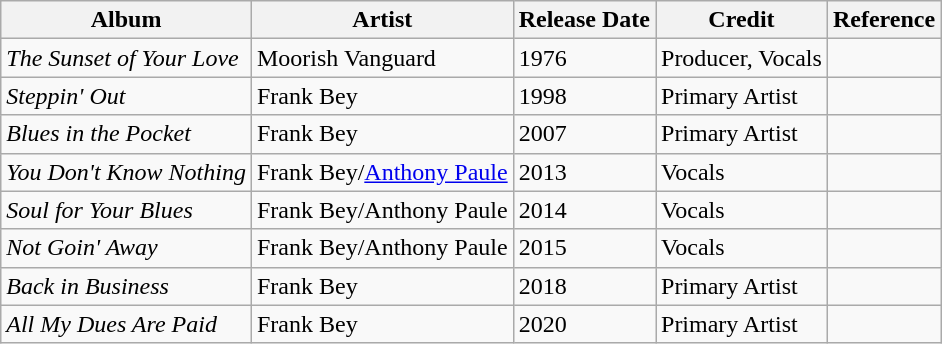<table class="wikitable">
<tr>
<th>Album</th>
<th>Artist</th>
<th>Release Date</th>
<th>Credit</th>
<th>Reference</th>
</tr>
<tr>
<td><em>The Sunset of Your Love</em></td>
<td>Moorish Vanguard</td>
<td>1976</td>
<td>Producer, Vocals</td>
<td></td>
</tr>
<tr>
<td><em>Steppin' Out</em></td>
<td>Frank Bey</td>
<td>1998</td>
<td>Primary Artist</td>
<td></td>
</tr>
<tr>
<td><em>Blues in the Pocket</em></td>
<td>Frank Bey</td>
<td>2007</td>
<td>Primary Artist</td>
<td></td>
</tr>
<tr>
<td><em>You Don't Know Nothing</em></td>
<td>Frank Bey/<a href='#'>Anthony Paule</a></td>
<td>2013</td>
<td>Vocals</td>
<td></td>
</tr>
<tr>
<td><em>Soul for Your Blues</em></td>
<td>Frank Bey/Anthony Paule</td>
<td>2014</td>
<td>Vocals</td>
<td></td>
</tr>
<tr>
<td><em>Not Goin' Away</em></td>
<td>Frank Bey/Anthony Paule</td>
<td>2015</td>
<td>Vocals</td>
<td></td>
</tr>
<tr>
<td><em>Back in Business</em></td>
<td>Frank Bey</td>
<td>2018</td>
<td>Primary Artist</td>
<td></td>
</tr>
<tr>
<td><em>All My Dues Are Paid</em></td>
<td>Frank Bey</td>
<td>2020</td>
<td>Primary Artist</td>
<td></td>
</tr>
</table>
